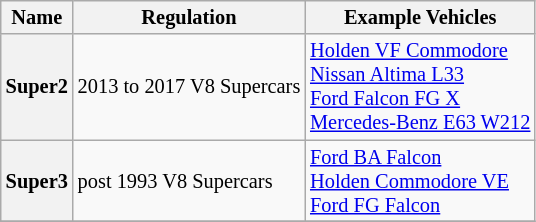<table class="wikitable" style="font-size: 85%;">
<tr>
<th>Name</th>
<th>Regulation</th>
<th>Example Vehicles</th>
</tr>
<tr>
<th>Super2</th>
<td>2013 to 2017 V8 Supercars</td>
<td><a href='#'>Holden VF Commodore</a><br><a href='#'>Nissan Altima L33</a><br><a href='#'>Ford Falcon FG X</a><br><a href='#'>Mercedes-Benz E63 W212</a></td>
</tr>
<tr>
<th>Super3</th>
<td>post 1993 V8 Supercars</td>
<td><a href='#'>Ford BA Falcon</a><br><a href='#'>Holden Commodore VE</a><br><a href='#'>Ford FG Falcon</a></td>
</tr>
<tr>
</tr>
</table>
